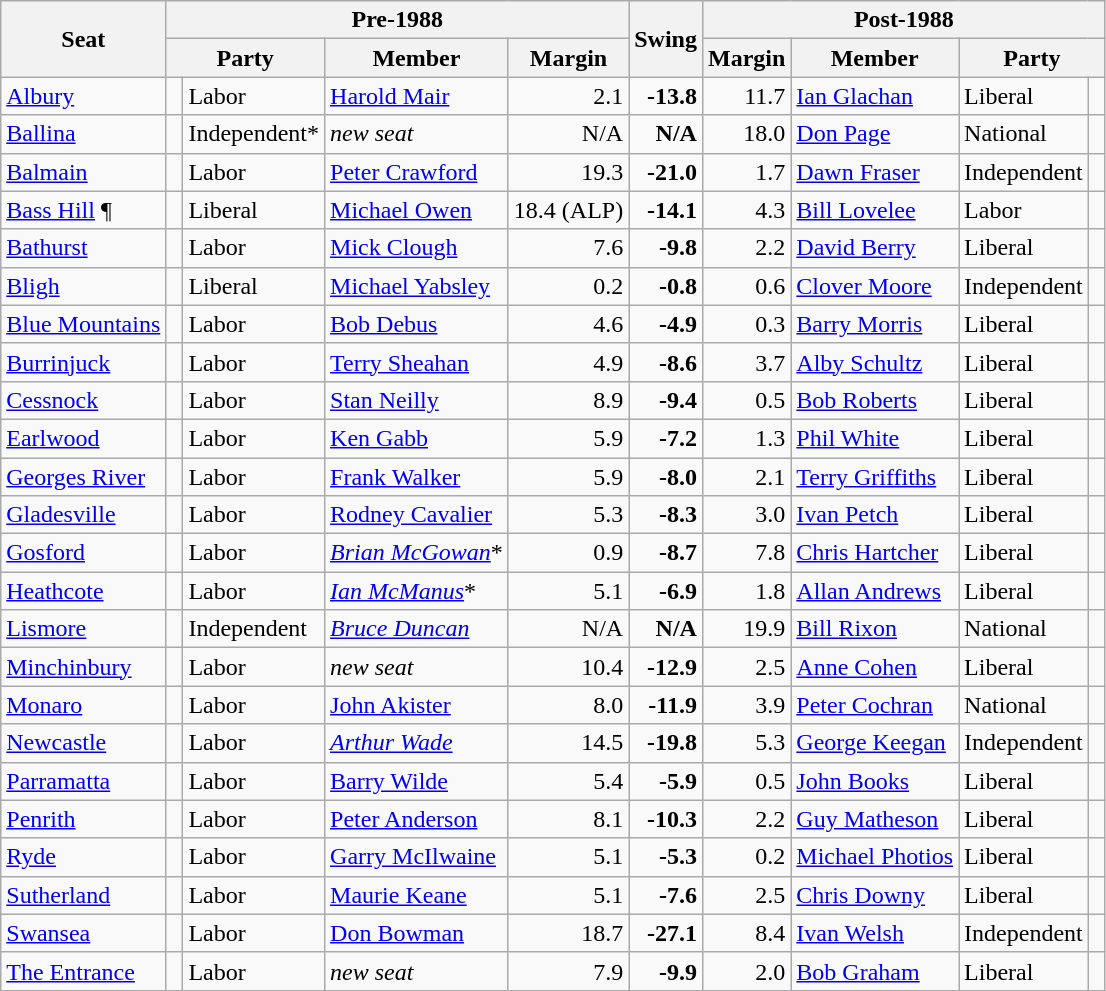<table class="wikitable">
<tr>
<th rowspan="2">Seat</th>
<th colspan="4">Pre-1988</th>
<th rowspan="2">Swing</th>
<th colspan="4">Post-1988</th>
</tr>
<tr>
<th colspan="2">Party</th>
<th>Member</th>
<th>Margin</th>
<th>Margin</th>
<th>Member</th>
<th colspan="2">Party</th>
</tr>
<tr>
<td><a href='#'>Albury</a></td>
<td> </td>
<td>Labor</td>
<td><a href='#'>Harold Mair</a></td>
<td style="text-align:right;">2.1</td>
<td style="text-align:right;"><strong>-13.8</strong></td>
<td style="text-align:right;">11.7</td>
<td><a href='#'>Ian Glachan</a></td>
<td>Liberal</td>
<td> </td>
</tr>
<tr>
<td><a href='#'>Ballina</a></td>
<td> </td>
<td>Independent*</td>
<td><em>new seat</em></td>
<td style="text-align:right;">N/A</td>
<td style="text-align:right;"><strong>N/A</strong></td>
<td style="text-align:right;">18.0</td>
<td><a href='#'>Don Page</a></td>
<td>National</td>
<td> </td>
</tr>
<tr>
<td><a href='#'>Balmain</a></td>
<td> </td>
<td>Labor</td>
<td><a href='#'>Peter Crawford</a></td>
<td style="text-align:right;">19.3</td>
<td style="text-align:right;"><strong>-21.0</strong></td>
<td style="text-align:right;">1.7</td>
<td><a href='#'>Dawn Fraser</a></td>
<td>Independent</td>
<td> </td>
</tr>
<tr>
<td><a href='#'>Bass Hill</a> ¶</td>
<td> </td>
<td>Liberal</td>
<td><a href='#'>Michael Owen</a></td>
<td style="text-align:right;">18.4 (ALP)</td>
<td style="text-align:right;"><strong>-14.1</strong></td>
<td style="text-align:right;">4.3</td>
<td><a href='#'>Bill Lovelee</a></td>
<td>Labor</td>
<td> </td>
</tr>
<tr>
<td><a href='#'>Bathurst</a></td>
<td> </td>
<td>Labor</td>
<td><a href='#'>Mick Clough</a></td>
<td style="text-align:right;">7.6</td>
<td style="text-align:right;"><strong>-9.8</strong></td>
<td style="text-align:right;">2.2</td>
<td><a href='#'>David Berry</a></td>
<td>Liberal</td>
<td> </td>
</tr>
<tr>
<td><a href='#'>Bligh</a></td>
<td> </td>
<td>Liberal</td>
<td><a href='#'>Michael Yabsley</a></td>
<td style="text-align:right;">0.2</td>
<td style="text-align:right;"><strong>-0.8</strong></td>
<td style="text-align:right;">0.6</td>
<td><a href='#'>Clover Moore</a></td>
<td>Independent</td>
<td> </td>
</tr>
<tr>
<td><a href='#'>Blue Mountains</a></td>
<td> </td>
<td>Labor</td>
<td><a href='#'>Bob Debus</a></td>
<td style="text-align:right;">4.6</td>
<td style="text-align:right;"><strong>-4.9</strong></td>
<td style="text-align:right;">0.3</td>
<td><a href='#'>Barry Morris</a></td>
<td>Liberal</td>
<td> </td>
</tr>
<tr>
<td><a href='#'>Burrinjuck</a></td>
<td> </td>
<td>Labor</td>
<td><a href='#'>Terry Sheahan</a></td>
<td style="text-align:right;">4.9</td>
<td style="text-align:right;"><strong>-8.6</strong></td>
<td style="text-align:right;">3.7</td>
<td><a href='#'>Alby Schultz</a></td>
<td>Liberal</td>
<td> </td>
</tr>
<tr>
<td><a href='#'>Cessnock</a></td>
<td> </td>
<td>Labor</td>
<td><a href='#'>Stan Neilly</a></td>
<td style="text-align:right;">8.9</td>
<td style="text-align:right;"><strong>-9.4</strong></td>
<td style="text-align:right;">0.5</td>
<td><a href='#'>Bob Roberts</a></td>
<td>Liberal</td>
<td> </td>
</tr>
<tr>
<td><a href='#'>Earlwood</a></td>
<td> </td>
<td>Labor</td>
<td><a href='#'>Ken Gabb</a></td>
<td style="text-align:right;">5.9</td>
<td style="text-align:right;"><strong>-7.2</strong></td>
<td style="text-align:right;">1.3</td>
<td><a href='#'>Phil White</a></td>
<td>Liberal</td>
<td> </td>
</tr>
<tr>
<td><a href='#'>Georges River</a></td>
<td> </td>
<td>Labor</td>
<td><a href='#'>Frank Walker</a></td>
<td style="text-align:right;">5.9</td>
<td style="text-align:right;"><strong>-8.0</strong></td>
<td style="text-align:right;">2.1</td>
<td><a href='#'>Terry Griffiths</a></td>
<td>Liberal</td>
<td> </td>
</tr>
<tr>
<td><a href='#'>Gladesville</a></td>
<td> </td>
<td>Labor</td>
<td><a href='#'>Rodney Cavalier</a></td>
<td style="text-align:right;">5.3</td>
<td style="text-align:right;"><strong>-8.3</strong></td>
<td style="text-align:right;">3.0</td>
<td><a href='#'>Ivan Petch</a></td>
<td>Liberal</td>
<td> </td>
</tr>
<tr>
<td><a href='#'>Gosford</a></td>
<td> </td>
<td>Labor</td>
<td><em><a href='#'>Brian McGowan</a></em>*</td>
<td style="text-align:right;">0.9</td>
<td style="text-align:right;"><strong>-8.7</strong></td>
<td style="text-align:right;">7.8</td>
<td><a href='#'>Chris Hartcher</a></td>
<td>Liberal</td>
<td> </td>
</tr>
<tr>
<td><a href='#'>Heathcote</a></td>
<td> </td>
<td>Labor</td>
<td><em><a href='#'>Ian McManus</a></em>*</td>
<td style="text-align:right;">5.1</td>
<td style="text-align:right;"><strong>-6.9</strong></td>
<td style="text-align:right;">1.8</td>
<td><a href='#'>Allan Andrews</a></td>
<td>Liberal</td>
<td> </td>
</tr>
<tr>
<td><a href='#'>Lismore</a></td>
<td> </td>
<td>Independent</td>
<td><em><a href='#'>Bruce Duncan</a></em></td>
<td style="text-align:right;">N/A</td>
<td style="text-align:right;"><strong>N/A</strong></td>
<td style="text-align:right;">19.9</td>
<td><a href='#'>Bill Rixon</a></td>
<td>National</td>
<td> </td>
</tr>
<tr>
<td><a href='#'>Minchinbury</a></td>
<td> </td>
<td>Labor</td>
<td><em>new seat</em></td>
<td style="text-align:right;">10.4</td>
<td style="text-align:right;"><strong>-12.9</strong></td>
<td style="text-align:right;">2.5</td>
<td><a href='#'>Anne Cohen</a></td>
<td>Liberal</td>
<td> </td>
</tr>
<tr>
<td><a href='#'>Monaro</a></td>
<td> </td>
<td>Labor</td>
<td><a href='#'>John Akister</a></td>
<td style="text-align:right;">8.0</td>
<td style="text-align:right;"><strong>-11.9</strong></td>
<td style="text-align:right;">3.9</td>
<td><a href='#'>Peter Cochran</a></td>
<td>National</td>
<td> </td>
</tr>
<tr>
<td><a href='#'>Newcastle</a></td>
<td> </td>
<td>Labor</td>
<td><em><a href='#'>Arthur Wade</a></em></td>
<td style="text-align:right;">14.5</td>
<td style="text-align:right;"><strong>-19.8</strong></td>
<td style="text-align:right;">5.3</td>
<td><a href='#'>George Keegan</a></td>
<td>Independent</td>
<td> </td>
</tr>
<tr>
<td><a href='#'>Parramatta</a></td>
<td> </td>
<td>Labor</td>
<td><a href='#'>Barry Wilde</a></td>
<td style="text-align:right;">5.4</td>
<td style="text-align:right;"><strong>-5.9</strong></td>
<td style="text-align:right;">0.5</td>
<td><a href='#'>John Books</a></td>
<td>Liberal</td>
<td> </td>
</tr>
<tr>
<td><a href='#'>Penrith</a></td>
<td> </td>
<td>Labor</td>
<td><a href='#'>Peter Anderson</a></td>
<td style="text-align:right;">8.1</td>
<td style="text-align:right;"><strong>-10.3</strong></td>
<td style="text-align:right;">2.2</td>
<td><a href='#'>Guy Matheson</a></td>
<td>Liberal</td>
<td> </td>
</tr>
<tr>
<td><a href='#'>Ryde</a></td>
<td> </td>
<td>Labor</td>
<td><a href='#'>Garry McIlwaine</a></td>
<td style="text-align:right;">5.1</td>
<td style="text-align:right;"><strong>-5.3</strong></td>
<td style="text-align:right;">0.2</td>
<td><a href='#'>Michael Photios</a></td>
<td>Liberal</td>
<td> </td>
</tr>
<tr>
<td><a href='#'>Sutherland</a></td>
<td> </td>
<td>Labor</td>
<td><a href='#'>Maurie Keane</a></td>
<td style="text-align:right;">5.1</td>
<td style="text-align:right;"><strong>-7.6</strong></td>
<td style="text-align:right;">2.5</td>
<td><a href='#'>Chris Downy</a></td>
<td>Liberal</td>
<td> </td>
</tr>
<tr>
<td><a href='#'>Swansea</a></td>
<td> </td>
<td>Labor</td>
<td><a href='#'>Don Bowman</a></td>
<td style="text-align:right;">18.7</td>
<td style="text-align:right;"><strong>-27.1</strong></td>
<td style="text-align:right;">8.4</td>
<td><a href='#'>Ivan Welsh</a></td>
<td>Independent</td>
<td> </td>
</tr>
<tr>
<td><a href='#'>The Entrance</a></td>
<td> </td>
<td>Labor</td>
<td><em>new seat</em></td>
<td style="text-align:right;">7.9</td>
<td style="text-align:right;"><strong>-9.9</strong></td>
<td style="text-align:right;">2.0</td>
<td><a href='#'>Bob Graham</a></td>
<td>Liberal</td>
<td> </td>
</tr>
<tr>
</tr>
</table>
